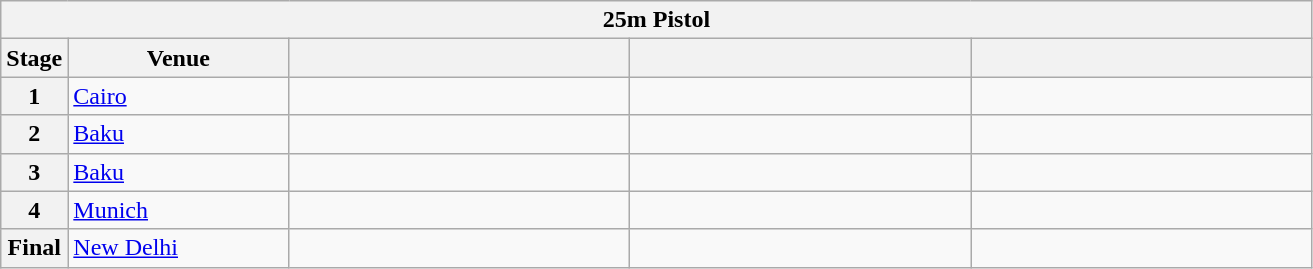<table class="wikitable">
<tr>
<th colspan="5">25m Pistol</th>
</tr>
<tr>
<th>Stage</th>
<th width=140>Venue</th>
<th width=220></th>
<th width=220></th>
<th width=220></th>
</tr>
<tr>
<th>1</th>
<td> <a href='#'>Cairo</a></td>
<td></td>
<td></td>
<td></td>
</tr>
<tr>
<th>2</th>
<td> <a href='#'>Baku</a></td>
<td></td>
<td></td>
<td></td>
</tr>
<tr>
<th>3</th>
<td> <a href='#'>Baku</a></td>
<td></td>
<td></td>
<td></td>
</tr>
<tr>
<th>4</th>
<td> <a href='#'>Munich</a></td>
<td></td>
<td></td>
<td></td>
</tr>
<tr>
<th>Final</th>
<td> <a href='#'>New Delhi</a></td>
<td></td>
<td></td>
<td> </td>
</tr>
</table>
